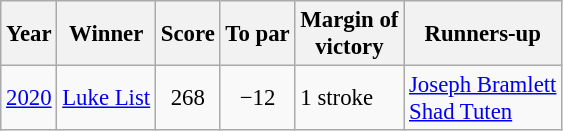<table class=wikitable style=font-size:95%>
<tr>
<th>Year</th>
<th>Winner</th>
<th>Score</th>
<th>To par</th>
<th>Margin of<br>victory</th>
<th>Runners-up</th>
</tr>
<tr>
<td><a href='#'>2020</a></td>
<td> <a href='#'>Luke List</a></td>
<td align=center>268</td>
<td align=center>−12</td>
<td>1 stroke</td>
<td> <a href='#'>Joseph Bramlett</a><br> <a href='#'>Shad Tuten</a></td>
</tr>
</table>
